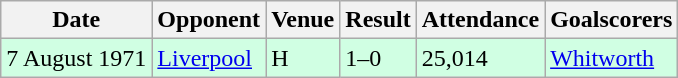<table class="wikitable">
<tr>
<th>Date</th>
<th>Opponent</th>
<th>Venue</th>
<th>Result</th>
<th>Attendance</th>
<th>Goalscorers</th>
</tr>
<tr style="background:#d0ffe3;">
<td>7 August 1971</td>
<td><a href='#'>Liverpool</a></td>
<td>H</td>
<td>1–0</td>
<td>25,014</td>
<td><a href='#'>Whitworth</a></td>
</tr>
</table>
